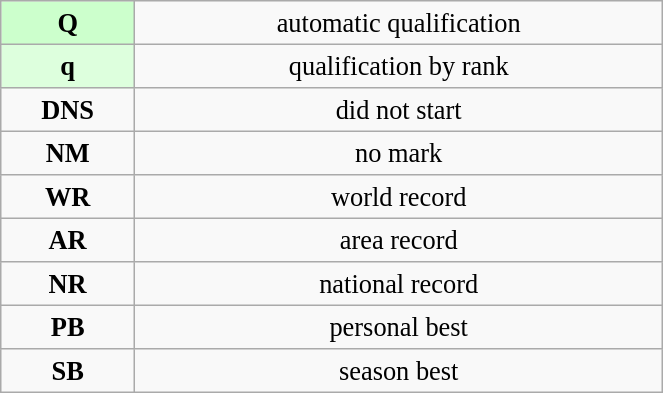<table class="wikitable" style=" text-align:center; font-size:110%;" width="35%">
<tr>
<td bgcolor="ccffcc"><strong>Q</strong></td>
<td>automatic qualification</td>
</tr>
<tr>
<td bgcolor="ddffdd"><strong>q</strong></td>
<td>qualification by rank</td>
</tr>
<tr>
<td><strong>DNS</strong></td>
<td>did not start</td>
</tr>
<tr>
<td><strong>NM</strong></td>
<td>no mark</td>
</tr>
<tr>
<td><strong>WR</strong></td>
<td>world record</td>
</tr>
<tr>
<td><strong>AR</strong></td>
<td>area record</td>
</tr>
<tr>
<td><strong>NR</strong></td>
<td>national record</td>
</tr>
<tr>
<td><strong>PB</strong></td>
<td>personal best</td>
</tr>
<tr>
<td><strong>SB</strong></td>
<td>season best</td>
</tr>
</table>
